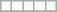<table class="wikitable">
<tr>
<td></td>
<td></td>
<td></td>
<td></td>
<td></td>
</tr>
<tr>
</tr>
</table>
